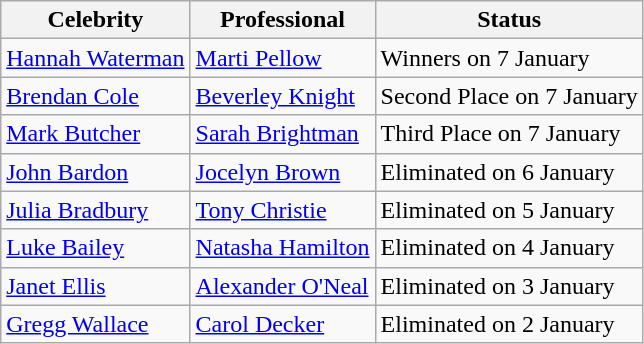<table class="wikitable">
<tr>
<th>Celebrity</th>
<th>Professional</th>
<th>Status</th>
</tr>
<tr>
<td><a href='#'>Hannah Waterman</a></td>
<td><a href='#'>Marti Pellow</a></td>
<td>Winners on 7 January</td>
</tr>
<tr>
<td><a href='#'>Brendan Cole</a></td>
<td><a href='#'>Beverley Knight</a></td>
<td>Second Place on 7 January</td>
</tr>
<tr>
<td><a href='#'>Mark Butcher</a></td>
<td><a href='#'>Sarah Brightman</a></td>
<td>Third Place on 7 January</td>
</tr>
<tr>
<td><a href='#'>John Bardon</a></td>
<td><a href='#'>Jocelyn Brown</a></td>
<td>Eliminated on 6 January</td>
</tr>
<tr>
<td><a href='#'>Julia Bradbury</a></td>
<td><a href='#'>Tony Christie</a></td>
<td>Eliminated on 5 January</td>
</tr>
<tr>
<td><a href='#'>Luke Bailey</a></td>
<td><a href='#'>Natasha Hamilton</a></td>
<td>Eliminated on 4 January</td>
</tr>
<tr>
<td><a href='#'>Janet Ellis</a></td>
<td><a href='#'>Alexander O'Neal</a></td>
<td>Eliminated on 3 January</td>
</tr>
<tr>
<td><a href='#'>Gregg Wallace</a></td>
<td><a href='#'>Carol Decker</a></td>
<td>Eliminated on 2 January</td>
</tr>
</table>
